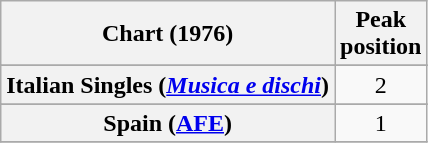<table class="wikitable sortable plainrowheaders" style="text-align:center">
<tr>
<th>Chart (1976)</th>
<th>Peak<br>position</th>
</tr>
<tr>
</tr>
<tr>
<th scope="row">Italian Singles (<em><a href='#'>Musica e dischi</a></em>)</th>
<td align="center">2</td>
</tr>
<tr>
</tr>
<tr>
<th scope="row">Spain (<a href='#'>AFE</a>)</th>
<td align="center">1</td>
</tr>
<tr>
</tr>
</table>
